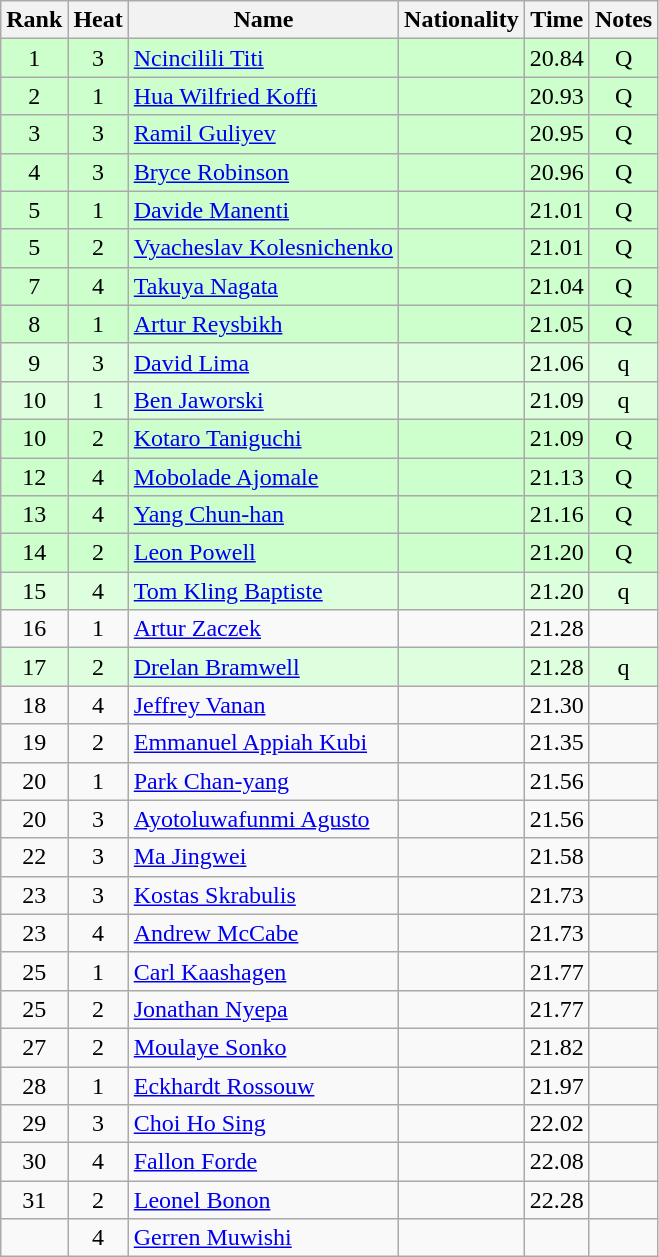<table class="wikitable sortable" style="text-align:center">
<tr>
<th>Rank</th>
<th>Heat</th>
<th>Name</th>
<th>Nationality</th>
<th>Time</th>
<th>Notes</th>
</tr>
<tr bgcolor=ccffcc>
<td>1</td>
<td>3</td>
<td align=left><a href='#'>Ncincilili Titi</a></td>
<td align=left></td>
<td>20.84</td>
<td>Q</td>
</tr>
<tr bgcolor=ccffcc>
<td>2</td>
<td>1</td>
<td align=left><a href='#'>Hua Wilfried Koffi</a></td>
<td align=left></td>
<td>20.93</td>
<td>Q</td>
</tr>
<tr bgcolor=ccffcc>
<td>3</td>
<td>3</td>
<td align=left><a href='#'>Ramil Guliyev</a></td>
<td align=left></td>
<td>20.95</td>
<td>Q</td>
</tr>
<tr bgcolor=ccffcc>
<td>4</td>
<td>3</td>
<td align=left><a href='#'>Bryce Robinson</a></td>
<td align=left></td>
<td>20.96</td>
<td>Q</td>
</tr>
<tr bgcolor=ccffcc>
<td>5</td>
<td>1</td>
<td align=left><a href='#'>Davide Manenti</a></td>
<td align=left></td>
<td>21.01</td>
<td>Q</td>
</tr>
<tr bgcolor=ccffcc>
<td>5</td>
<td>2</td>
<td align=left><a href='#'>Vyacheslav Kolesnichenko</a></td>
<td align=left></td>
<td>21.01</td>
<td>Q</td>
</tr>
<tr bgcolor=ccffcc>
<td>7</td>
<td>4</td>
<td align=left><a href='#'>Takuya Nagata</a></td>
<td align=left></td>
<td>21.04</td>
<td>Q</td>
</tr>
<tr bgcolor=ccffcc>
<td>8</td>
<td>1</td>
<td align=left><a href='#'>Artur Reysbikh</a></td>
<td align=left></td>
<td>21.05</td>
<td>Q</td>
</tr>
<tr bgcolor=ddffdd>
<td>9</td>
<td>3</td>
<td align=left><a href='#'>David Lima</a></td>
<td align=left></td>
<td>21.06</td>
<td>q</td>
</tr>
<tr bgcolor=ddffdd>
<td>10</td>
<td>1</td>
<td align=left><a href='#'>Ben Jaworski</a></td>
<td align=left></td>
<td>21.09</td>
<td>q</td>
</tr>
<tr bgcolor=ccffcc>
<td>10</td>
<td>2</td>
<td align=left><a href='#'>Kotaro Taniguchi</a></td>
<td align=left></td>
<td>21.09</td>
<td>Q</td>
</tr>
<tr bgcolor=ccffcc>
<td>12</td>
<td>4</td>
<td align=left><a href='#'>Mobolade Ajomale</a></td>
<td align=left></td>
<td>21.13</td>
<td>Q</td>
</tr>
<tr bgcolor=ccffcc>
<td>13</td>
<td>4</td>
<td align=left><a href='#'>Yang Chun-han</a></td>
<td align=left></td>
<td>21.16</td>
<td>Q</td>
</tr>
<tr bgcolor=ccffcc>
<td>14</td>
<td>2</td>
<td align=left><a href='#'>Leon Powell</a></td>
<td align=left></td>
<td>21.20</td>
<td>Q</td>
</tr>
<tr bgcolor=ddffdd>
<td>15</td>
<td>4</td>
<td align=left><a href='#'>Tom Kling Baptiste</a></td>
<td align=left></td>
<td>21.20</td>
<td>q</td>
</tr>
<tr>
<td>16</td>
<td>1</td>
<td align=left><a href='#'>Artur Zaczek</a></td>
<td align=left></td>
<td>21.28</td>
<td></td>
</tr>
<tr bgcolor=ddffdd>
<td>17</td>
<td>2</td>
<td align=left><a href='#'>Drelan Bramwell</a></td>
<td align=left></td>
<td>21.28</td>
<td>q</td>
</tr>
<tr>
<td>18</td>
<td>4</td>
<td align=left><a href='#'>Jeffrey Vanan</a></td>
<td align=left></td>
<td>21.30</td>
<td></td>
</tr>
<tr>
<td>19</td>
<td>2</td>
<td align=left><a href='#'>Emmanuel Appiah Kubi</a></td>
<td align=left></td>
<td>21.35</td>
<td></td>
</tr>
<tr>
<td>20</td>
<td>1</td>
<td align=left><a href='#'>Park Chan-yang</a></td>
<td align=left></td>
<td>21.56</td>
<td></td>
</tr>
<tr>
<td>20</td>
<td>3</td>
<td align=left><a href='#'>Ayotoluwafunmi Agusto</a></td>
<td align=left></td>
<td>21.56</td>
<td></td>
</tr>
<tr>
<td>22</td>
<td>3</td>
<td align=left><a href='#'>Ma Jingwei</a></td>
<td align=left></td>
<td>21.58</td>
<td></td>
</tr>
<tr>
<td>23</td>
<td>3</td>
<td align=left><a href='#'>Kostas Skrabulis</a></td>
<td align=left></td>
<td>21.73</td>
<td></td>
</tr>
<tr>
<td>23</td>
<td>4</td>
<td align=left><a href='#'>Andrew McCabe</a></td>
<td align=left></td>
<td>21.73</td>
<td></td>
</tr>
<tr>
<td>25</td>
<td>1</td>
<td align=left><a href='#'>Carl Kaashagen</a></td>
<td align=left></td>
<td>21.77</td>
<td></td>
</tr>
<tr>
<td>25</td>
<td>2</td>
<td align=left><a href='#'>Jonathan Nyepa</a></td>
<td align=left></td>
<td>21.77</td>
<td></td>
</tr>
<tr>
<td>27</td>
<td>2</td>
<td align=left><a href='#'>Moulaye Sonko</a></td>
<td align=left></td>
<td>21.82</td>
<td></td>
</tr>
<tr>
<td>28</td>
<td>1</td>
<td align=left><a href='#'>Eckhardt Rossouw</a></td>
<td align=left></td>
<td>21.97</td>
<td></td>
</tr>
<tr>
<td>29</td>
<td>3</td>
<td align=left><a href='#'>Choi Ho Sing</a></td>
<td align=left></td>
<td>22.02</td>
<td></td>
</tr>
<tr>
<td>30</td>
<td>4</td>
<td align=left><a href='#'>Fallon Forde</a></td>
<td align=left></td>
<td>22.08</td>
<td></td>
</tr>
<tr>
<td>31</td>
<td>2</td>
<td align=left><a href='#'>Leonel Bonon</a></td>
<td align=left></td>
<td>22.28</td>
<td></td>
</tr>
<tr>
<td></td>
<td>4</td>
<td align=left><a href='#'>Gerren Muwishi</a></td>
<td align=left></td>
<td></td>
<td></td>
</tr>
</table>
